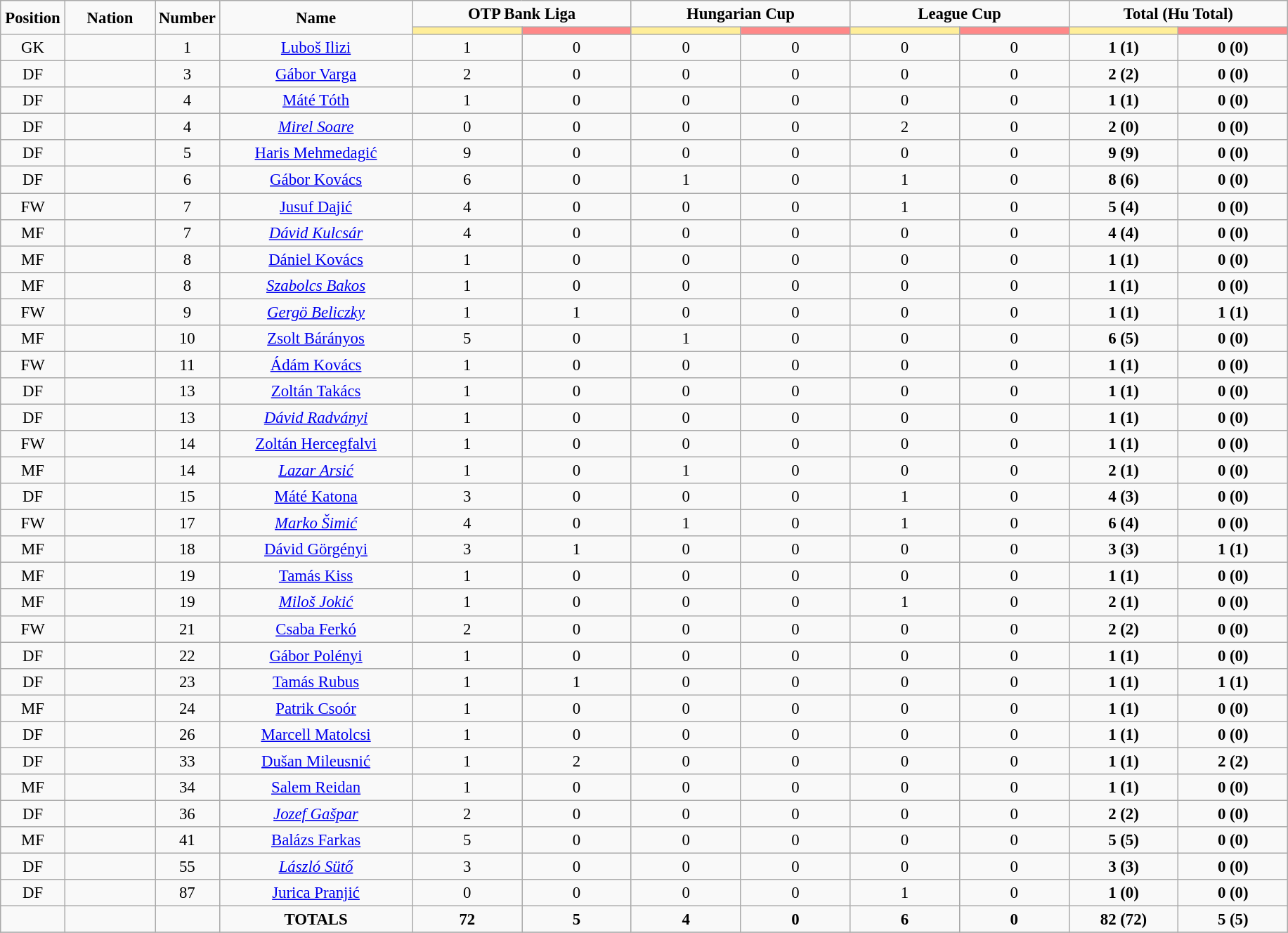<table class="wikitable" style="font-size: 95%; text-align: center;">
<tr>
<td rowspan="2" width="5%" align="center"><strong>Position</strong></td>
<td rowspan="2" width="7%" align="center"><strong>Nation</strong></td>
<td rowspan="2" width="5%" align="center"><strong>Number</strong></td>
<td rowspan="2" width="15%" align="center"><strong>Name</strong></td>
<td colspan="2" align="center"><strong>OTP Bank Liga</strong></td>
<td colspan="2" align="center"><strong>Hungarian Cup</strong></td>
<td colspan="2" align="center"><strong>League Cup</strong></td>
<td colspan="2" align="center"><strong>Total (Hu Total)</strong></td>
</tr>
<tr>
<th width=60 style="background: #FFEE99"></th>
<th width=60 style="background: #FF8888"></th>
<th width=60 style="background: #FFEE99"></th>
<th width=60 style="background: #FF8888"></th>
<th width=60 style="background: #FFEE99"></th>
<th width=60 style="background: #FF8888"></th>
<th width=60 style="background: #FFEE99"></th>
<th width=60 style="background: #FF8888"></th>
</tr>
<tr>
<td>GK</td>
<td></td>
<td>1</td>
<td><a href='#'>Luboš Ilizi</a></td>
<td>1</td>
<td>0</td>
<td>0</td>
<td>0</td>
<td>0</td>
<td>0</td>
<td><strong>1 (1)</strong></td>
<td><strong>0 (0)</strong></td>
</tr>
<tr>
<td>DF</td>
<td></td>
<td>3</td>
<td><a href='#'>Gábor Varga</a></td>
<td>2</td>
<td>0</td>
<td>0</td>
<td>0</td>
<td>0</td>
<td>0</td>
<td><strong>2 (2)</strong></td>
<td><strong>0 (0)</strong></td>
</tr>
<tr>
<td>DF</td>
<td></td>
<td>4</td>
<td><a href='#'>Máté Tóth</a></td>
<td>1</td>
<td>0</td>
<td>0</td>
<td>0</td>
<td>0</td>
<td>0</td>
<td><strong>1 (1)</strong></td>
<td><strong>0 (0)</strong></td>
</tr>
<tr>
<td>DF</td>
<td></td>
<td>4</td>
<td><em><a href='#'>Mirel Soare</a></em></td>
<td>0</td>
<td>0</td>
<td>0</td>
<td>0</td>
<td>2</td>
<td>0</td>
<td><strong>2 (0)</strong></td>
<td><strong>0 (0)</strong></td>
</tr>
<tr>
<td>DF</td>
<td></td>
<td>5</td>
<td><a href='#'>Haris Mehmedagić</a></td>
<td>9</td>
<td>0</td>
<td>0</td>
<td>0</td>
<td>0</td>
<td>0</td>
<td><strong>9 (9)</strong></td>
<td><strong>0 (0)</strong></td>
</tr>
<tr>
<td>DF</td>
<td></td>
<td>6</td>
<td><a href='#'>Gábor Kovács</a></td>
<td>6</td>
<td>0</td>
<td>1</td>
<td>0</td>
<td>1</td>
<td>0</td>
<td><strong>8 (6)</strong></td>
<td><strong>0 (0)</strong></td>
</tr>
<tr>
<td>FW</td>
<td></td>
<td>7</td>
<td><a href='#'>Jusuf Dajić</a></td>
<td>4</td>
<td>0</td>
<td>0</td>
<td>0</td>
<td>1</td>
<td>0</td>
<td><strong>5 (4)</strong></td>
<td><strong>0 (0)</strong></td>
</tr>
<tr>
<td>MF</td>
<td></td>
<td>7</td>
<td><em><a href='#'>Dávid Kulcsár</a></em></td>
<td>4</td>
<td>0</td>
<td>0</td>
<td>0</td>
<td>0</td>
<td>0</td>
<td><strong>4 (4)</strong></td>
<td><strong>0 (0)</strong></td>
</tr>
<tr>
<td>MF</td>
<td></td>
<td>8</td>
<td><a href='#'>Dániel Kovács</a></td>
<td>1</td>
<td>0</td>
<td>0</td>
<td>0</td>
<td>0</td>
<td>0</td>
<td><strong>1 (1)</strong></td>
<td><strong>0 (0)</strong></td>
</tr>
<tr>
<td>MF</td>
<td> </td>
<td>8</td>
<td><em><a href='#'>Szabolcs Bakos</a></em></td>
<td>1</td>
<td>0</td>
<td>0</td>
<td>0</td>
<td>0</td>
<td>0</td>
<td><strong>1 (1)</strong></td>
<td><strong>0 (0)</strong></td>
</tr>
<tr>
<td>FW</td>
<td></td>
<td>9</td>
<td><em><a href='#'>Gergö Beliczky</a></em></td>
<td>1</td>
<td>1</td>
<td>0</td>
<td>0</td>
<td>0</td>
<td>0</td>
<td><strong>1 (1)</strong></td>
<td><strong>1 (1)</strong></td>
</tr>
<tr>
<td>MF</td>
<td></td>
<td>10</td>
<td><a href='#'>Zsolt Bárányos</a></td>
<td>5</td>
<td>0</td>
<td>1</td>
<td>0</td>
<td>0</td>
<td>0</td>
<td><strong>6 (5)</strong></td>
<td><strong>0 (0)</strong></td>
</tr>
<tr>
<td>FW</td>
<td></td>
<td>11</td>
<td><a href='#'>Ádám Kovács</a></td>
<td>1</td>
<td>0</td>
<td>0</td>
<td>0</td>
<td>0</td>
<td>0</td>
<td><strong>1 (1)</strong></td>
<td><strong>0 (0)</strong></td>
</tr>
<tr>
<td>DF</td>
<td></td>
<td>13</td>
<td><a href='#'>Zoltán Takács</a></td>
<td>1</td>
<td>0</td>
<td>0</td>
<td>0</td>
<td>0</td>
<td>0</td>
<td><strong>1 (1)</strong></td>
<td><strong>0 (0)</strong></td>
</tr>
<tr>
<td>DF</td>
<td> </td>
<td>13</td>
<td><em><a href='#'>Dávid Radványi</a></em></td>
<td>1</td>
<td>0</td>
<td>0</td>
<td>0</td>
<td>0</td>
<td>0</td>
<td><strong>1 (1)</strong></td>
<td><strong>0 (0)</strong></td>
</tr>
<tr>
<td>FW</td>
<td></td>
<td>14</td>
<td><a href='#'>Zoltán Hercegfalvi</a></td>
<td>1</td>
<td>0</td>
<td>0</td>
<td>0</td>
<td>0</td>
<td>0</td>
<td><strong>1 (1)</strong></td>
<td><strong>0 (0)</strong></td>
</tr>
<tr>
<td>MF</td>
<td></td>
<td>14</td>
<td><em><a href='#'>Lazar Arsić</a></em></td>
<td>1</td>
<td>0</td>
<td>1</td>
<td>0</td>
<td>0</td>
<td>0</td>
<td><strong>2 (1)</strong></td>
<td><strong>0 (0)</strong></td>
</tr>
<tr>
<td>DF</td>
<td></td>
<td>15</td>
<td><a href='#'>Máté Katona</a></td>
<td>3</td>
<td>0</td>
<td>0</td>
<td>0</td>
<td>1</td>
<td>0</td>
<td><strong>4 (3)</strong></td>
<td><strong>0 (0)</strong></td>
</tr>
<tr>
<td>FW</td>
<td></td>
<td>17</td>
<td><em><a href='#'>Marko Šimić</a></em></td>
<td>4</td>
<td>0</td>
<td>1</td>
<td>0</td>
<td>1</td>
<td>0</td>
<td><strong>6 (4)</strong></td>
<td><strong>0 (0)</strong></td>
</tr>
<tr>
<td>MF</td>
<td></td>
<td>18</td>
<td><a href='#'>Dávid Görgényi</a></td>
<td>3</td>
<td>1</td>
<td>0</td>
<td>0</td>
<td>0</td>
<td>0</td>
<td><strong>3 (3)</strong></td>
<td><strong>1 (1)</strong></td>
</tr>
<tr>
<td>MF</td>
<td></td>
<td>19</td>
<td><a href='#'>Tamás Kiss</a></td>
<td>1</td>
<td>0</td>
<td>0</td>
<td>0</td>
<td>0</td>
<td>0</td>
<td><strong>1 (1)</strong></td>
<td><strong>0 (0)</strong></td>
</tr>
<tr>
<td>MF</td>
<td></td>
<td>19</td>
<td><em><a href='#'>Miloš Jokić</a></em></td>
<td>1</td>
<td>0</td>
<td>0</td>
<td>0</td>
<td>1</td>
<td>0</td>
<td><strong>2 (1)</strong></td>
<td><strong>0 (0)</strong></td>
</tr>
<tr>
<td>FW</td>
<td></td>
<td>21</td>
<td><a href='#'>Csaba Ferkó</a></td>
<td>2</td>
<td>0</td>
<td>0</td>
<td>0</td>
<td>0</td>
<td>0</td>
<td><strong>2 (2)</strong></td>
<td><strong>0 (0)</strong></td>
</tr>
<tr>
<td>DF</td>
<td></td>
<td>22</td>
<td><a href='#'>Gábor Polényi</a></td>
<td>1</td>
<td>0</td>
<td>0</td>
<td>0</td>
<td>0</td>
<td>0</td>
<td><strong>1 (1)</strong></td>
<td><strong>0 (0)</strong></td>
</tr>
<tr>
<td>DF</td>
<td></td>
<td>23</td>
<td><a href='#'>Tamás Rubus</a></td>
<td>1</td>
<td>1</td>
<td>0</td>
<td>0</td>
<td>0</td>
<td>0</td>
<td><strong>1 (1)</strong></td>
<td><strong>1 (1)</strong></td>
</tr>
<tr>
<td>MF</td>
<td></td>
<td>24</td>
<td><a href='#'>Patrik Csoór</a></td>
<td>1</td>
<td>0</td>
<td>0</td>
<td>0</td>
<td>0</td>
<td>0</td>
<td><strong>1 (1)</strong></td>
<td><strong>0 (0)</strong></td>
</tr>
<tr>
<td>DF</td>
<td></td>
<td>26</td>
<td><a href='#'>Marcell Matolcsi</a></td>
<td>1</td>
<td>0</td>
<td>0</td>
<td>0</td>
<td>0</td>
<td>0</td>
<td><strong>1 (1)</strong></td>
<td><strong>0 (0)</strong></td>
</tr>
<tr>
<td>DF</td>
<td></td>
<td>33</td>
<td><a href='#'>Dušan Mileusnić</a></td>
<td>1</td>
<td>2</td>
<td>0</td>
<td>0</td>
<td>0</td>
<td>0</td>
<td><strong>1 (1)</strong></td>
<td><strong>2 (2)</strong></td>
</tr>
<tr>
<td>MF</td>
<td></td>
<td>34</td>
<td><a href='#'>Salem Reidan</a></td>
<td>1</td>
<td>0</td>
<td>0</td>
<td>0</td>
<td>0</td>
<td>0</td>
<td><strong>1 (1)</strong></td>
<td><strong>0 (0)</strong></td>
</tr>
<tr>
<td>DF</td>
<td> </td>
<td>36</td>
<td><em><a href='#'>Jozef Gašpar</a></em></td>
<td>2</td>
<td>0</td>
<td>0</td>
<td>0</td>
<td>0</td>
<td>0</td>
<td><strong>2 (2)</strong></td>
<td><strong>0 (0)</strong></td>
</tr>
<tr>
<td>MF</td>
<td></td>
<td>41</td>
<td><a href='#'>Balázs Farkas</a></td>
<td>5</td>
<td>0</td>
<td>0</td>
<td>0</td>
<td>0</td>
<td>0</td>
<td><strong>5 (5)</strong></td>
<td><strong>0 (0)</strong></td>
</tr>
<tr>
<td>DF</td>
<td></td>
<td>55</td>
<td><em><a href='#'>László Sütő</a></em></td>
<td>3</td>
<td>0</td>
<td>0</td>
<td>0</td>
<td>0</td>
<td>0</td>
<td><strong>3 (3)</strong></td>
<td><strong>0 (0)</strong></td>
</tr>
<tr>
<td>DF</td>
<td></td>
<td>87</td>
<td><a href='#'>Jurica Pranjić</a></td>
<td>0</td>
<td>0</td>
<td>0</td>
<td>0</td>
<td>1</td>
<td>0</td>
<td><strong>1 (0)</strong></td>
<td><strong>0 (0)</strong></td>
</tr>
<tr>
<td></td>
<td></td>
<td></td>
<td><strong>TOTALS</strong></td>
<td><strong>72</strong></td>
<td><strong>5</strong></td>
<td><strong>4</strong></td>
<td><strong>0</strong></td>
<td><strong>6</strong></td>
<td><strong>0</strong></td>
<td><strong>82 (72)</strong></td>
<td><strong>5 (5)</strong></td>
</tr>
<tr>
</tr>
</table>
